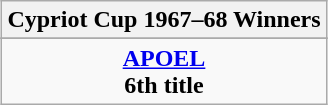<table class="wikitable" style="text-align:center;margin: 0 auto;">
<tr>
<th>Cypriot Cup 1967–68 Winners</th>
</tr>
<tr>
</tr>
<tr>
<td><strong><a href='#'>APOEL</a></strong><br><strong>6th title</strong></td>
</tr>
</table>
